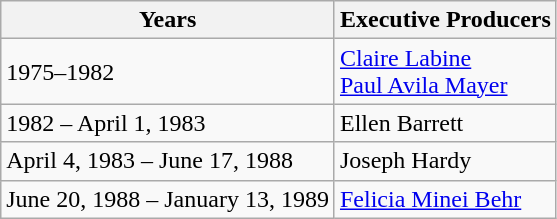<table class="wikitable">
<tr>
<th>Years</th>
<th>Executive Producers</th>
</tr>
<tr>
<td>1975–1982</td>
<td><a href='#'>Claire Labine</a><br><a href='#'>Paul Avila Mayer</a></td>
</tr>
<tr>
<td>1982 – April 1, 1983</td>
<td>Ellen Barrett</td>
</tr>
<tr>
<td>April 4, 1983 – June 17, 1988</td>
<td>Joseph Hardy</td>
</tr>
<tr>
<td>June 20, 1988 – January 13, 1989</td>
<td><a href='#'>Felicia Minei Behr</a></td>
</tr>
</table>
